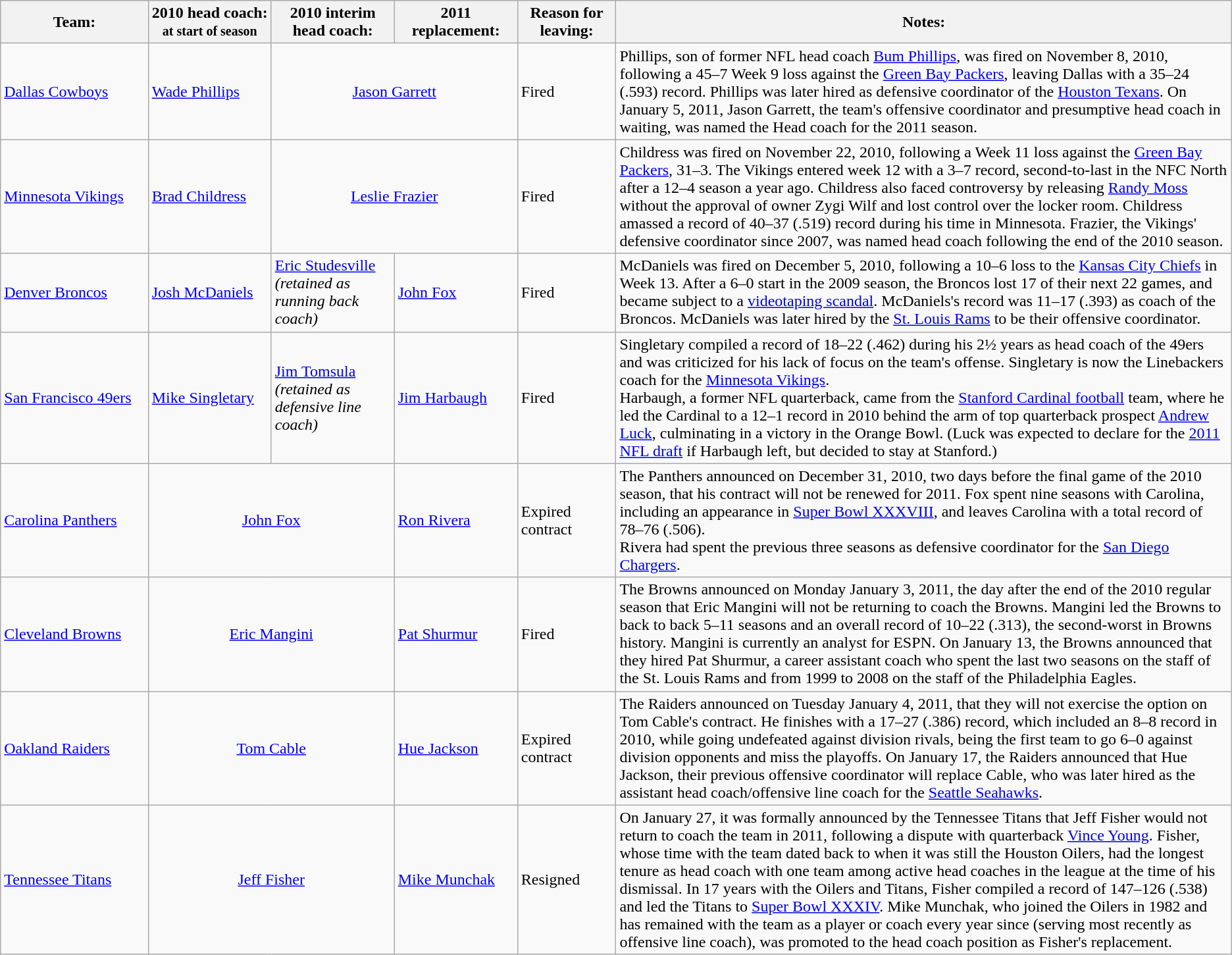<table class="wikitable sortable">
<tr>
<th width="12%">Team:</th>
<th width="10%">2010 head coach:<br><small>at start of season</small></th>
<th width="10%">2010 interim head coach:</th>
<th width="10%">2011 replacement:</th>
<th width="8%">Reason for leaving:</th>
<th>Notes:</th>
</tr>
<tr>
<td><a href='#'>Dallas Cowboys</a></td>
<td><a href='#'>Wade Phillips</a></td>
<td colspan="2" style="text-align:center;"><a href='#'>Jason Garrett</a></td>
<td>Fired</td>
<td>Phillips, son of former NFL head coach <a href='#'>Bum Phillips</a>, was fired on November 8, 2010, following a 45–7 Week 9 loss against the <a href='#'>Green Bay Packers</a>, leaving Dallas with a 35–24 (.593) record. Phillips was later hired as defensive coordinator of the <a href='#'>Houston Texans</a>. On January 5, 2011, Jason Garrett, the team's offensive coordinator and presumptive head coach in waiting, was named the Head coach for the 2011 season.</td>
</tr>
<tr>
<td><a href='#'>Minnesota Vikings</a></td>
<td><a href='#'>Brad Childress</a></td>
<td colspan="2" style="text-align:center;"><a href='#'>Leslie Frazier</a></td>
<td>Fired</td>
<td>Childress was fired on November 22, 2010, following a Week 11 loss against the <a href='#'>Green Bay Packers</a>, 31–3. The Vikings entered week 12 with a 3–7 record, second-to-last in the NFC North after a 12–4 season a year ago. Childress also faced controversy by releasing <a href='#'>Randy Moss</a> without the approval of owner Zygi Wilf and lost control over the locker room. Childress amassed a record of 40–37 (.519) record during his time in Minnesota. Frazier, the Vikings' defensive coordinator since 2007, was named head coach following the end of the 2010 season.</td>
</tr>
<tr>
<td><a href='#'>Denver Broncos</a></td>
<td><a href='#'>Josh McDaniels</a></td>
<td><a href='#'>Eric Studesville</a> <em>(retained as running back coach)</em></td>
<td><a href='#'>John Fox</a></td>
<td>Fired</td>
<td>McDaniels was fired on December 5, 2010, following a 10–6 loss to the <a href='#'>Kansas City Chiefs</a> in Week 13. After a 6–0 start in the 2009 season, the Broncos lost 17 of their next 22 games, and became subject to a <a href='#'>videotaping scandal</a>. McDaniels's record was 11–17 (.393) as coach of the Broncos.  McDaniels was later hired by the <a href='#'>St. Louis Rams</a> to be their offensive coordinator.</td>
</tr>
<tr>
<td><a href='#'>San Francisco 49ers</a></td>
<td><a href='#'>Mike Singletary</a></td>
<td><a href='#'>Jim Tomsula</a> <em>(retained as defensive line coach)</em></td>
<td><a href='#'>Jim Harbaugh</a></td>
<td>Fired</td>
<td>Singletary compiled a record of 18–22 (.462) during his 2½ years as head coach of the 49ers and was criticized for his lack of focus on the team's offense. Singletary is now the Linebackers coach for the <a href='#'>Minnesota Vikings</a>.<br>Harbaugh, a former NFL quarterback, came from the <a href='#'>Stanford Cardinal football</a> team, where he led the Cardinal to a 12–1 record in 2010 behind the arm of top quarterback prospect <a href='#'>Andrew Luck</a>, culminating in a victory in the Orange Bowl. (Luck was expected to declare for the <a href='#'>2011 NFL draft</a> if Harbaugh left, but decided to stay at Stanford.)</td>
</tr>
<tr>
<td><a href='#'>Carolina Panthers</a></td>
<td colspan="2" style="text-align:center;"><a href='#'>John Fox</a></td>
<td><a href='#'>Ron Rivera</a></td>
<td>Expired contract</td>
<td>The Panthers announced on December 31, 2010, two days before the final game of the 2010 season, that his contract will not be renewed for 2011. Fox spent nine seasons with Carolina, including an appearance in <a href='#'>Super Bowl XXXVIII</a>, and leaves Carolina with a total record of 78–76 (.506).<br>Rivera had spent the previous three seasons as defensive coordinator for the <a href='#'>San Diego Chargers</a>.</td>
</tr>
<tr>
<td><a href='#'>Cleveland Browns</a></td>
<td colspan="2" style="text-align:center;"><a href='#'>Eric Mangini</a></td>
<td><a href='#'>Pat Shurmur</a></td>
<td>Fired</td>
<td>The Browns announced on Monday January 3, 2011, the day after the end of the 2010 regular season that Eric Mangini will not be returning to coach the Browns. Mangini led the Browns to back to back 5–11 seasons and an overall record of 10–22 (.313), the second-worst in Browns history. Mangini is currently an analyst for ESPN. On January 13, the Browns announced that they hired Pat Shurmur, a career assistant coach who spent the last two seasons on the staff of the St. Louis Rams and from 1999 to 2008 on the staff of the Philadelphia Eagles.</td>
</tr>
<tr>
<td><a href='#'>Oakland Raiders</a></td>
<td colspan="2" style="text-align:center;"><a href='#'>Tom Cable</a></td>
<td><a href='#'>Hue Jackson</a></td>
<td>Expired contract</td>
<td>The Raiders announced on Tuesday January 4, 2011, that they will not exercise the option on Tom Cable's contract.  He finishes with a 17–27 (.386) record, which included an 8–8 record in 2010, while going undefeated against division rivals, being the first team to go 6–0 against division opponents and miss the playoffs.  On January 17, the Raiders announced that Hue Jackson, their previous offensive coordinator will replace Cable, who was later hired as the assistant head coach/offensive line coach for the <a href='#'>Seattle Seahawks</a>.</td>
</tr>
<tr>
<td><a href='#'>Tennessee Titans</a></td>
<td colspan="2" style="text-align:center;"><a href='#'>Jeff Fisher</a></td>
<td><a href='#'>Mike Munchak</a></td>
<td>Resigned</td>
<td>On January 27, it was formally announced by the Tennessee Titans that Jeff Fisher would not return to coach the team in 2011, following a dispute with quarterback <a href='#'>Vince Young</a>. Fisher, whose time with the team dated back to when it was still the Houston Oilers, had the longest tenure as head coach with one team among active head coaches in the league at the time of his dismissal. In 17 years with the Oilers and Titans, Fisher compiled a record of 147–126 (.538) and led the Titans to <a href='#'>Super Bowl XXXIV</a>. Mike Munchak, who joined the Oilers in 1982 and has remained with the team as a player or coach every year since (serving most recently as offensive line coach), was promoted to the head coach position as Fisher's replacement.</td>
</tr>
</table>
